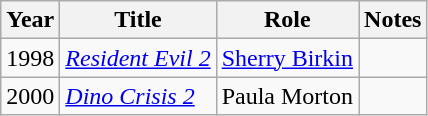<table class="wikitable sortable">
<tr>
<th>Year</th>
<th>Title</th>
<th>Role</th>
<th class="unsortable">Notes</th>
</tr>
<tr>
<td>1998</td>
<td><em><a href='#'>Resident Evil 2</a></em></td>
<td><a href='#'>Sherry Birkin</a></td>
<td></td>
</tr>
<tr>
<td>2000</td>
<td><em><a href='#'>Dino Crisis 2</a></em></td>
<td>Paula Morton</td>
<td></td>
</tr>
</table>
